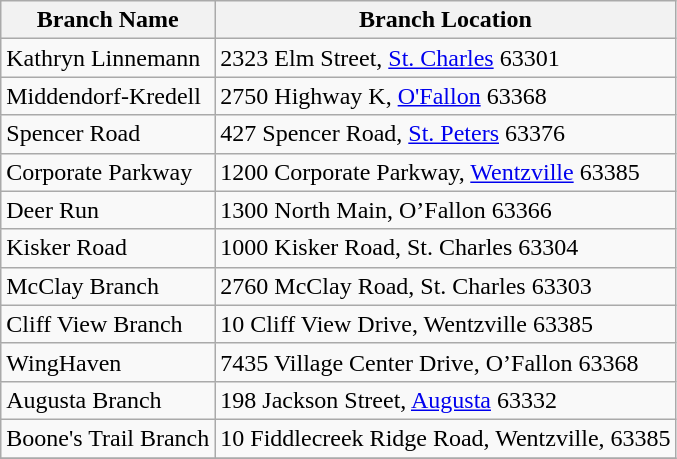<table class="wikitable">
<tr>
<th>Branch Name</th>
<th>Branch Location</th>
</tr>
<tr>
<td>Kathryn Linnemann</td>
<td>2323 Elm Street, <a href='#'>St. Charles</a> 63301</td>
</tr>
<tr>
<td>Middendorf-Kredell</td>
<td>2750 Highway K, <a href='#'>O'Fallon</a> 63368</td>
</tr>
<tr>
<td>Spencer Road</td>
<td>427 Spencer Road, <a href='#'>St. Peters</a> 63376</td>
</tr>
<tr>
<td>Corporate Parkway</td>
<td>1200 Corporate Parkway, <a href='#'>Wentzville</a> 63385</td>
</tr>
<tr>
<td>Deer Run</td>
<td>1300 North Main, O’Fallon 63366</td>
</tr>
<tr>
<td>Kisker Road</td>
<td>1000 Kisker Road, St. Charles 63304</td>
</tr>
<tr>
<td>McClay Branch</td>
<td>2760 McClay Road, St. Charles 63303</td>
</tr>
<tr>
<td>Cliff View Branch</td>
<td>10 Cliff View Drive, Wentzville 63385</td>
</tr>
<tr>
<td>WingHaven</td>
<td>7435 Village Center Drive, O’Fallon 63368</td>
</tr>
<tr>
<td>Augusta Branch</td>
<td>198 Jackson Street, <a href='#'>Augusta</a> 63332</td>
</tr>
<tr>
<td>Boone's Trail Branch</td>
<td>10 Fiddlecreek Ridge Road, Wentzville, 63385</td>
</tr>
<tr>
</tr>
</table>
